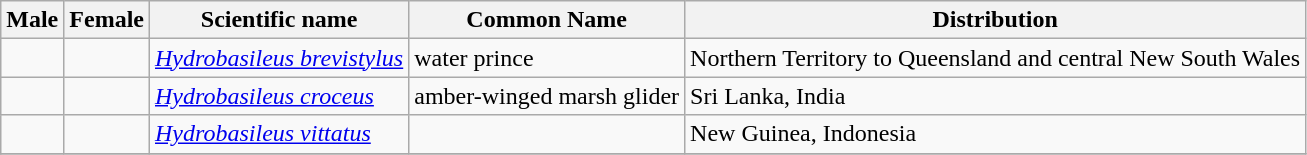<table class="wikitable">
<tr>
<th>Male</th>
<th>Female</th>
<th>Scientific name</th>
<th>Common Name</th>
<th>Distribution</th>
</tr>
<tr>
<td></td>
<td></td>
<td><em><a href='#'>Hydrobasileus brevistylus</a></em> </td>
<td>water prince</td>
<td>Northern Territory to Queensland and central New South Wales</td>
</tr>
<tr>
<td></td>
<td></td>
<td><em><a href='#'>Hydrobasileus croceus</a></em> </td>
<td>amber-winged marsh glider</td>
<td>Sri Lanka,  India</td>
</tr>
<tr>
<td></td>
<td></td>
<td><em><a href='#'>Hydrobasileus vittatus</a></em> </td>
<td></td>
<td>New Guinea, Indonesia</td>
</tr>
<tr>
</tr>
</table>
